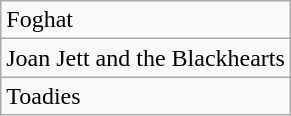<table class="wikitable">
<tr>
<td>Foghat</td>
</tr>
<tr>
<td>Joan Jett and the Blackhearts</td>
</tr>
<tr>
<td>Toadies</td>
</tr>
</table>
